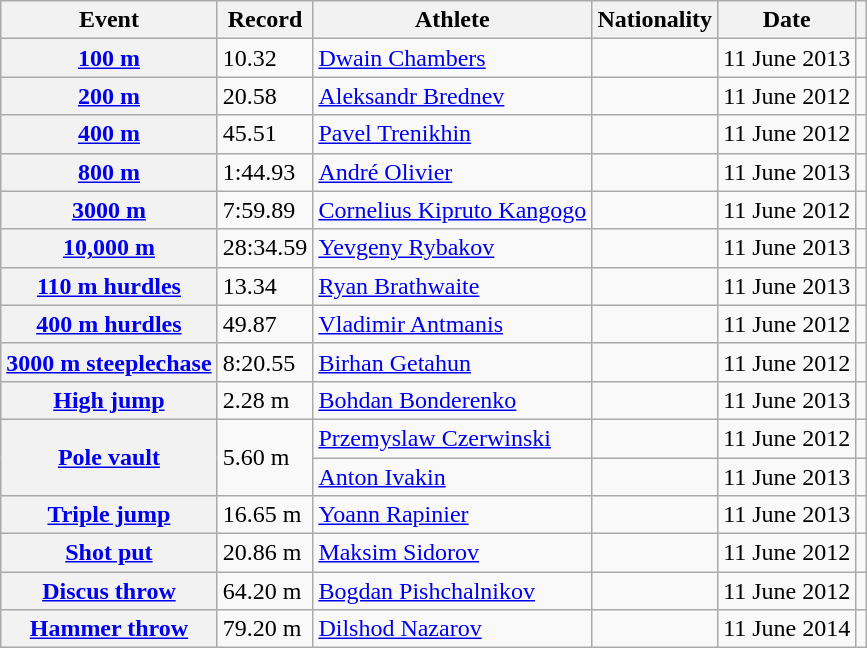<table class="wikitable plainrowheaders sticky-header">
<tr>
<th scope="col">Event</th>
<th scope="col">Record</th>
<th scope="col">Athlete</th>
<th scope="col">Nationality</th>
<th scope="col">Date</th>
<th scope="col"></th>
</tr>
<tr>
<th scope="row"><a href='#'>100 m</a></th>
<td>10.32 </td>
<td><a href='#'>Dwain Chambers</a></td>
<td></td>
<td>11 June 2013</td>
<td></td>
</tr>
<tr>
<th scope="row"><a href='#'>200 m</a></th>
<td>20.58 </td>
<td><a href='#'>Aleksandr Brednev</a></td>
<td></td>
<td>11 June 2012</td>
<td></td>
</tr>
<tr>
<th scope="row"><a href='#'>400 m</a></th>
<td>45.51</td>
<td><a href='#'>Pavel Trenikhin</a></td>
<td></td>
<td>11 June 2012</td>
<td></td>
</tr>
<tr>
<th scope="row"><a href='#'>800 m</a></th>
<td>1:44.93</td>
<td><a href='#'>André Olivier</a></td>
<td></td>
<td>11 June 2013</td>
<td></td>
</tr>
<tr>
<th scope="row"><a href='#'>3000 m</a></th>
<td>7:59.89</td>
<td><a href='#'>Cornelius Kipruto Kangogo</a></td>
<td></td>
<td>11 June 2012</td>
<td></td>
</tr>
<tr>
<th scope="row"><a href='#'>10,000 m</a></th>
<td>28:34.59</td>
<td><a href='#'>Yevgeny Rybakov</a></td>
<td></td>
<td>11 June 2013</td>
<td></td>
</tr>
<tr>
<th scope="row"><a href='#'>110 m hurdles</a></th>
<td>13.34 </td>
<td><a href='#'>Ryan Brathwaite</a></td>
<td></td>
<td>11 June 2013</td>
<td></td>
</tr>
<tr>
<th scope="row"><a href='#'>400 m hurdles</a></th>
<td>49.87</td>
<td><a href='#'>Vladimir Antmanis</a></td>
<td></td>
<td>11 June 2012</td>
<td></td>
</tr>
<tr>
<th scope="row"><a href='#'>3000 m steeplechase</a></th>
<td>8:20.55</td>
<td><a href='#'>Birhan Getahun</a></td>
<td></td>
<td>11 June 2012</td>
<td></td>
</tr>
<tr>
<th scope="row"><a href='#'>High jump</a></th>
<td>2.28 m</td>
<td><a href='#'>Bohdan Bonderenko</a></td>
<td></td>
<td>11 June 2013</td>
<td></td>
</tr>
<tr>
<th scope="rowgroup" rowspan="2"><a href='#'>Pole vault</a></th>
<td rowspan="2">5.60 m</td>
<td><a href='#'>Przemyslaw Czerwinski</a></td>
<td></td>
<td>11 June 2012</td>
<td></td>
</tr>
<tr>
<td><a href='#'>Anton Ivakin</a></td>
<td></td>
<td>11 June 2013</td>
<td></td>
</tr>
<tr>
<th scope="row"><a href='#'>Triple jump</a></th>
<td>16.65 m </td>
<td><a href='#'>Yoann Rapinier</a></td>
<td></td>
<td>11 June 2013</td>
<td></td>
</tr>
<tr>
<th scope="row"><a href='#'>Shot put</a></th>
<td>20.86 m</td>
<td><a href='#'>Maksim Sidorov</a></td>
<td></td>
<td>11 June 2012</td>
<td></td>
</tr>
<tr>
<th scope="row"><a href='#'>Discus throw</a></th>
<td>64.20 m</td>
<td><a href='#'>Bogdan Pishchalnikov</a></td>
<td></td>
<td>11 June 2012</td>
<td></td>
</tr>
<tr>
<th scope="row"><a href='#'>Hammer throw</a></th>
<td>79.20 m</td>
<td><a href='#'>Dilshod Nazarov</a></td>
<td></td>
<td>11 June 2014</td>
<td></td>
</tr>
</table>
